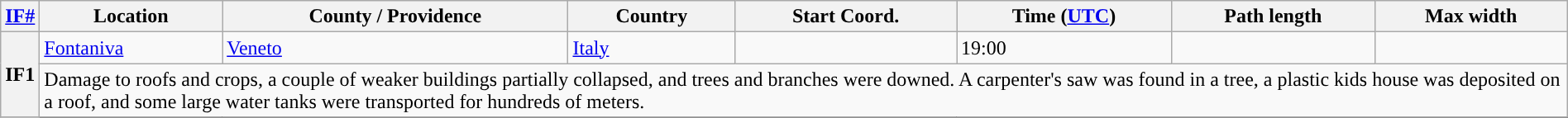<table class="wikitable sortable" style="width:100%;">
<tr>
<th scope="col" width="2%" align="center"><a href='#'>IF#</a></th>
<th scope="col" align="center" class="unsortable">Location</th>
<th scope="col" align="center" class="unsortable">County / Providence</th>
<th scope="col" align="center">Country</th>
<th scope="col" align="center">Start Coord.</th>
<th scope="col" align="center">Time (<a href='#'>UTC</a>)</th>
<th scope="col" align="center">Path length</th>
<th scope="col" align="center">Max width</th>
</tr>
<tr>
<th scope="row" rowspan="2" style="background-color:#">IF1</th>
<td><a href='#'>Fontaniva</a></td>
<td><a href='#'>Veneto</a></td>
<td><a href='#'>Italy</a></td>
<td></td>
<td>19:00</td>
<td></td>
<td></td>
</tr>
<tr class="expand-child">
<td colspan="8" style=" border-bottom: 1px solid black;">Damage to roofs and crops, a couple of weaker buildings partially collapsed, and trees and branches were downed. A carpenter's saw was found in a tree, a plastic kids house was deposited on a roof, and some large water tanks were transported for hundreds of meters.</td>
</tr>
<tr>
</tr>
</table>
